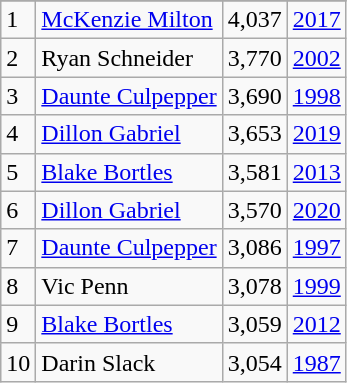<table class="wikitable">
<tr>
</tr>
<tr>
<td>1</td>
<td><a href='#'>McKenzie Milton</a></td>
<td>4,037</td>
<td><a href='#'>2017</a></td>
</tr>
<tr>
<td>2</td>
<td>Ryan Schneider</td>
<td>3,770</td>
<td><a href='#'>2002</a></td>
</tr>
<tr>
<td>3</td>
<td><a href='#'>Daunte Culpepper</a></td>
<td>3,690</td>
<td><a href='#'>1998</a></td>
</tr>
<tr>
<td>4</td>
<td><a href='#'>Dillon Gabriel</a></td>
<td>3,653</td>
<td><a href='#'>2019</a></td>
</tr>
<tr>
<td>5</td>
<td><a href='#'>Blake Bortles</a></td>
<td>3,581</td>
<td><a href='#'>2013</a></td>
</tr>
<tr>
<td>6</td>
<td><a href='#'>Dillon Gabriel</a></td>
<td>3,570</td>
<td><a href='#'>2020</a></td>
</tr>
<tr>
<td>7</td>
<td><a href='#'>Daunte Culpepper</a></td>
<td>3,086</td>
<td><a href='#'>1997</a></td>
</tr>
<tr>
<td>8</td>
<td>Vic Penn</td>
<td>3,078</td>
<td><a href='#'>1999</a></td>
</tr>
<tr>
<td>9</td>
<td><a href='#'>Blake Bortles</a></td>
<td>3,059</td>
<td><a href='#'>2012</a></td>
</tr>
<tr>
<td>10</td>
<td>Darin Slack</td>
<td>3,054</td>
<td><a href='#'>1987</a></td>
</tr>
</table>
